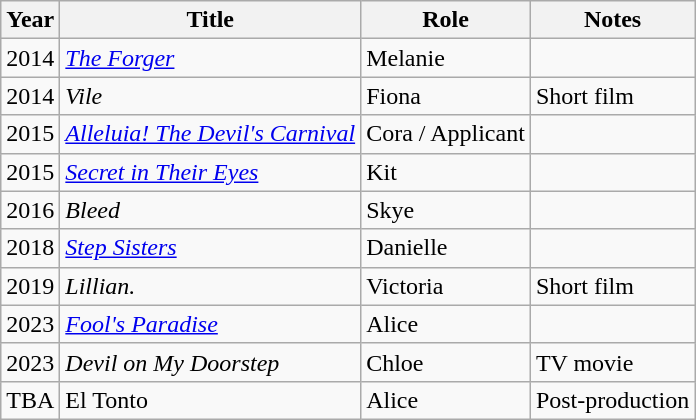<table class="wikitable sortable">
<tr>
<th>Year</th>
<th>Title</th>
<th>Role</th>
<th class="unsortable">Notes</th>
</tr>
<tr>
<td>2014</td>
<td><em><a href='#'>The Forger</a></em></td>
<td>Melanie</td>
<td></td>
</tr>
<tr>
<td>2014</td>
<td><em>Vile</em></td>
<td>Fiona</td>
<td>Short film</td>
</tr>
<tr>
<td>2015</td>
<td><em><a href='#'>Alleluia! The Devil's Carnival</a></em></td>
<td>Cora / Applicant</td>
<td></td>
</tr>
<tr>
<td>2015</td>
<td><em><a href='#'>Secret in Their Eyes</a></em></td>
<td>Kit</td>
<td></td>
</tr>
<tr>
<td>2016</td>
<td><em>Bleed</em></td>
<td>Skye</td>
<td></td>
</tr>
<tr>
<td>2018</td>
<td><em><a href='#'>Step Sisters</a></em></td>
<td>Danielle</td>
<td></td>
</tr>
<tr>
<td>2019</td>
<td><em>Lillian.</em></td>
<td>Victoria</td>
<td>Short film</td>
</tr>
<tr>
<td>2023</td>
<td><em><a href='#'>Fool's Paradise</a></em></td>
<td>Alice</td>
<td></td>
</tr>
<tr>
<td>2023</td>
<td><em>Devil on My Doorstep</em></td>
<td>Chloe</td>
<td>TV movie</td>
</tr>
<tr>
<td>TBA</td>
<td>El Tonto</td>
<td>Alice</td>
<td>Post-production</td>
</tr>
</table>
